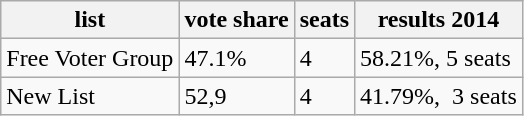<table class="wikitable">
<tr>
<th>list</th>
<th>vote share</th>
<th>seats</th>
<th>results 2014</th>
</tr>
<tr>
<td>Free Voter Group</td>
<td>47.1%</td>
<td>4</td>
<td>58.21%, 5 seats</td>
</tr>
<tr>
<td>New List</td>
<td>52,9</td>
<td>4</td>
<td>41.79%,  3 seats</td>
</tr>
</table>
